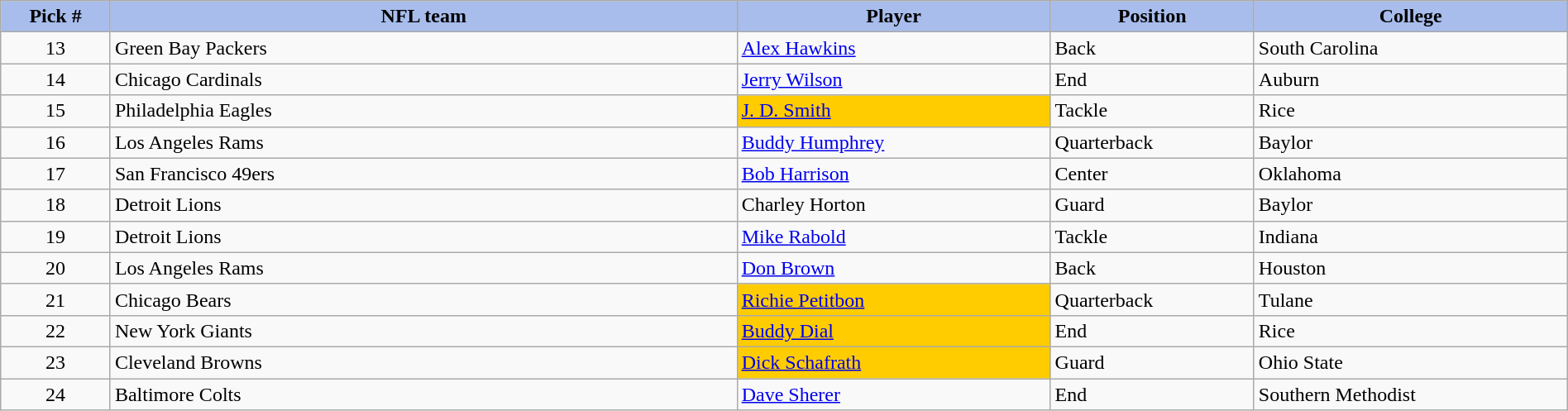<table class="wikitable sortable sortable" style="width: 100%">
<tr>
<th style="background:#A8BDEC;" width=7%>Pick #</th>
<th width=40% style="background:#A8BDEC;">NFL team</th>
<th width=20% style="background:#A8BDEC;">Player</th>
<th width=13% style="background:#A8BDEC;">Position</th>
<th style="background:#A8BDEC;">College</th>
</tr>
<tr>
<td align=center>13</td>
<td>Green Bay Packers</td>
<td><a href='#'>Alex Hawkins</a></td>
<td>Back</td>
<td>South Carolina</td>
</tr>
<tr>
<td align=center>14</td>
<td>Chicago Cardinals</td>
<td><a href='#'>Jerry Wilson</a></td>
<td>End</td>
<td>Auburn</td>
</tr>
<tr>
<td align=center>15</td>
<td>Philadelphia Eagles</td>
<td bgcolor="#FFCC00"><a href='#'>J. D. Smith</a></td>
<td>Tackle</td>
<td>Rice</td>
</tr>
<tr>
<td align=center>16</td>
<td>Los Angeles Rams</td>
<td><a href='#'>Buddy Humphrey</a></td>
<td>Quarterback</td>
<td>Baylor</td>
</tr>
<tr>
<td align=center>17</td>
<td>San Francisco 49ers</td>
<td><a href='#'>Bob Harrison</a></td>
<td>Center</td>
<td>Oklahoma</td>
</tr>
<tr>
<td align=center>18</td>
<td>Detroit Lions</td>
<td>Charley Horton</td>
<td>Guard</td>
<td>Baylor</td>
</tr>
<tr>
<td align=center>19</td>
<td>Detroit Lions</td>
<td><a href='#'>Mike Rabold</a></td>
<td>Tackle</td>
<td>Indiana</td>
</tr>
<tr>
<td align=center>20</td>
<td>Los Angeles Rams</td>
<td><a href='#'>Don Brown</a></td>
<td>Back</td>
<td>Houston</td>
</tr>
<tr>
<td align=center>21</td>
<td>Chicago Bears</td>
<td bgcolor="#FFCC00"><a href='#'>Richie Petitbon</a></td>
<td>Quarterback</td>
<td>Tulane</td>
</tr>
<tr>
<td align=center>22</td>
<td>New York Giants</td>
<td bgcolor="#FFCC00"><a href='#'>Buddy Dial</a></td>
<td>End</td>
<td>Rice</td>
</tr>
<tr>
<td align=center>23</td>
<td>Cleveland Browns</td>
<td bgcolor="#FFCC00"><a href='#'>Dick Schafrath</a></td>
<td>Guard</td>
<td>Ohio State</td>
</tr>
<tr>
<td align=center>24</td>
<td>Baltimore Colts</td>
<td><a href='#'>Dave Sherer</a></td>
<td>End</td>
<td>Southern Methodist</td>
</tr>
</table>
